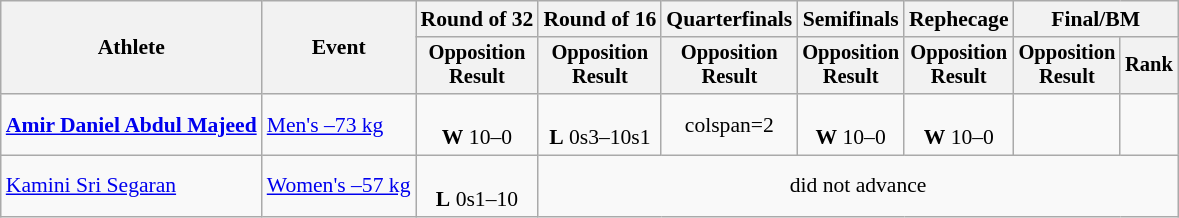<table class="wikitable" style="font-size:90%">
<tr>
<th rowspan="2">Athlete</th>
<th rowspan="2">Event</th>
<th>Round of 32</th>
<th>Round of 16</th>
<th>Quarterfinals</th>
<th>Semifinals</th>
<th>Rephecage</th>
<th colspan=2>Final/BM</th>
</tr>
<tr style="font-size:95%">
<th>Opposition<br>Result</th>
<th>Opposition<br>Result</th>
<th>Opposition<br>Result</th>
<th>Opposition<br>Result</th>
<th>Opposition<br>Result</th>
<th>Opposition<br>Result</th>
<th>Rank</th>
</tr>
<tr style="text-align:center">
<td style="text-align:left"><strong><a href='#'>Amir Daniel Abdul Majeed</a></strong></td>
<td style="text-align:left"><a href='#'>Men's –73 kg</a></td>
<td><br><strong>W</strong> 10–0</td>
<td><br><strong>L</strong> 0s3–10s1</td>
<td>colspan=2 </td>
<td><br><strong>W</strong> 10–0</td>
<td><br><strong>W</strong> 10–0</td>
<td></td>
</tr>
<tr style="text-align:center">
<td style="text-align:left"><a href='#'>Kamini Sri Segaran</a></td>
<td style="text-align:left"><a href='#'>Women's –57 kg</a></td>
<td><br><strong>L</strong> 0s1–10</td>
<td colspan=6>did not advance</td>
</tr>
</table>
